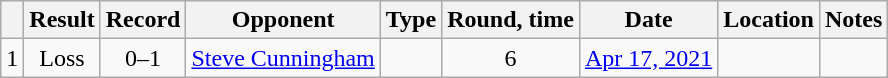<table class="wikitable" style="text-align:center">
<tr>
<th></th>
<th>Result</th>
<th>Record</th>
<th>Opponent</th>
<th>Type</th>
<th>Round, time</th>
<th>Date</th>
<th>Location</th>
<th>Notes</th>
</tr>
<tr>
<td>1</td>
<td>Loss</td>
<td>0–1</td>
<td style="text-align:left;"><a href='#'>Steve Cunningham</a></td>
<td></td>
<td>6</td>
<td><a href='#'>Apr 17, 2021</a></td>
<td style="text-align:left;"></td>
<td></td>
</tr>
</table>
